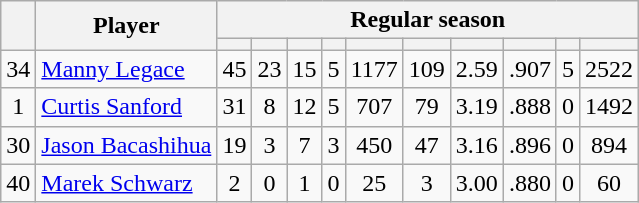<table class="wikitable plainrowheaders" style="text-align:center;">
<tr>
<th scope="col" rowspan="2"></th>
<th scope="col" rowspan="2">Player</th>
<th scope=colgroup colspan=10>Regular season</th>
</tr>
<tr>
<th scope="col"></th>
<th scope="col"></th>
<th scope="col"></th>
<th scope="col"></th>
<th scope="col"></th>
<th scope="col"></th>
<th scope="col"></th>
<th scope="col"></th>
<th scope="col"></th>
<th scope="col"></th>
</tr>
<tr>
<td scope="row">34</td>
<td align="left"><a href='#'>Manny Legace</a></td>
<td>45</td>
<td>23</td>
<td>15</td>
<td>5</td>
<td>1177</td>
<td>109</td>
<td>2.59</td>
<td>.907</td>
<td>5</td>
<td>2522</td>
</tr>
<tr>
<td scope="row">1</td>
<td align="left"><a href='#'>Curtis Sanford</a></td>
<td>31</td>
<td>8</td>
<td>12</td>
<td>5</td>
<td>707</td>
<td>79</td>
<td>3.19</td>
<td>.888</td>
<td>0</td>
<td>1492</td>
</tr>
<tr>
<td scope="row">30</td>
<td align="left"><a href='#'>Jason Bacashihua</a></td>
<td>19</td>
<td>3</td>
<td>7</td>
<td>3</td>
<td>450</td>
<td>47</td>
<td>3.16</td>
<td>.896</td>
<td>0</td>
<td>894</td>
</tr>
<tr>
<td scope="row">40</td>
<td align="left"><a href='#'>Marek Schwarz</a></td>
<td>2</td>
<td>0</td>
<td>1</td>
<td>0</td>
<td>25</td>
<td>3</td>
<td>3.00</td>
<td>.880</td>
<td>0</td>
<td>60</td>
</tr>
</table>
